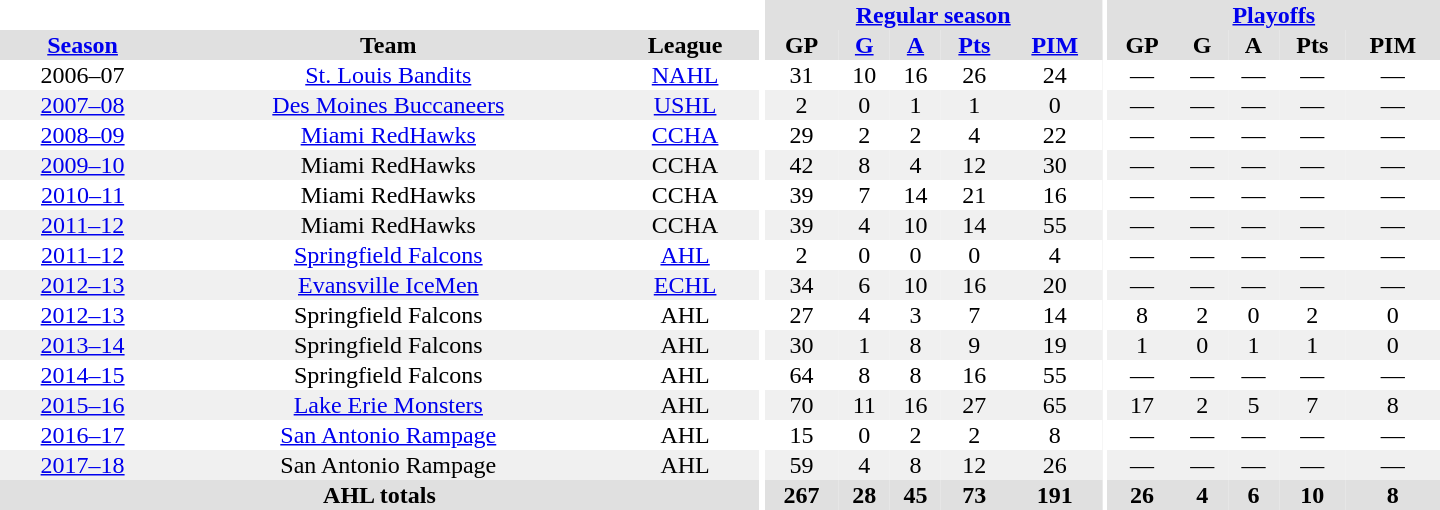<table border="0" cellpadding="1" cellspacing="0" style="text-align:center; width:60em">
<tr bgcolor="#e0e0e0">
<th colspan="3" bgcolor="#ffffff"></th>
<th rowspan="99" bgcolor="#ffffff"></th>
<th colspan="5"><a href='#'>Regular season</a></th>
<th rowspan="99" bgcolor="#ffffff"></th>
<th colspan="5"><a href='#'>Playoffs</a></th>
</tr>
<tr bgcolor="#e0e0e0">
<th><a href='#'>Season</a></th>
<th>Team</th>
<th>League</th>
<th>GP</th>
<th><a href='#'>G</a></th>
<th><a href='#'>A</a></th>
<th><a href='#'>Pts</a></th>
<th><a href='#'>PIM</a></th>
<th>GP</th>
<th>G</th>
<th>A</th>
<th>Pts</th>
<th>PIM</th>
</tr>
<tr>
<td>2006–07</td>
<td><a href='#'>St. Louis Bandits</a></td>
<td><a href='#'>NAHL</a></td>
<td>31</td>
<td>10</td>
<td>16</td>
<td>26</td>
<td>24</td>
<td>—</td>
<td>—</td>
<td>—</td>
<td>—</td>
<td>—</td>
</tr>
<tr bgcolor="#f0f0f0">
<td><a href='#'>2007–08</a></td>
<td><a href='#'>Des Moines Buccaneers</a></td>
<td><a href='#'>USHL</a></td>
<td>2</td>
<td>0</td>
<td>1</td>
<td>1</td>
<td>0</td>
<td>—</td>
<td>—</td>
<td>—</td>
<td>—</td>
<td>—</td>
</tr>
<tr>
<td><a href='#'>2008–09</a></td>
<td><a href='#'>Miami RedHawks</a></td>
<td><a href='#'>CCHA</a></td>
<td>29</td>
<td>2</td>
<td>2</td>
<td>4</td>
<td>22</td>
<td>—</td>
<td>—</td>
<td>—</td>
<td>—</td>
<td>—</td>
</tr>
<tr bgcolor="#f0f0f0">
<td><a href='#'>2009–10</a></td>
<td>Miami RedHawks</td>
<td>CCHA</td>
<td>42</td>
<td>8</td>
<td>4</td>
<td>12</td>
<td>30</td>
<td>—</td>
<td>—</td>
<td>—</td>
<td>—</td>
<td>—</td>
</tr>
<tr>
<td><a href='#'>2010–11</a></td>
<td>Miami RedHawks</td>
<td>CCHA</td>
<td>39</td>
<td>7</td>
<td>14</td>
<td>21</td>
<td>16</td>
<td>—</td>
<td>—</td>
<td>—</td>
<td>—</td>
<td>—</td>
</tr>
<tr bgcolor="#f0f0f0">
<td><a href='#'>2011–12</a></td>
<td>Miami RedHawks</td>
<td>CCHA</td>
<td>39</td>
<td>4</td>
<td>10</td>
<td>14</td>
<td>55</td>
<td>—</td>
<td>—</td>
<td>—</td>
<td>—</td>
<td>—</td>
</tr>
<tr>
<td><a href='#'>2011–12</a></td>
<td><a href='#'>Springfield Falcons</a></td>
<td><a href='#'>AHL</a></td>
<td>2</td>
<td>0</td>
<td>0</td>
<td>0</td>
<td>4</td>
<td>—</td>
<td>—</td>
<td>—</td>
<td>—</td>
<td>—</td>
</tr>
<tr bgcolor="#f0f0f0">
<td><a href='#'>2012–13</a></td>
<td><a href='#'>Evansville IceMen</a></td>
<td><a href='#'>ECHL</a></td>
<td>34</td>
<td>6</td>
<td>10</td>
<td>16</td>
<td>20</td>
<td>—</td>
<td>—</td>
<td>—</td>
<td>—</td>
<td>—</td>
</tr>
<tr>
<td><a href='#'>2012–13</a></td>
<td>Springfield Falcons</td>
<td>AHL</td>
<td>27</td>
<td>4</td>
<td>3</td>
<td>7</td>
<td>14</td>
<td>8</td>
<td>2</td>
<td>0</td>
<td>2</td>
<td>0</td>
</tr>
<tr bgcolor="#f0f0f0">
<td><a href='#'>2013–14</a></td>
<td>Springfield Falcons</td>
<td>AHL</td>
<td>30</td>
<td>1</td>
<td>8</td>
<td>9</td>
<td>19</td>
<td>1</td>
<td>0</td>
<td>1</td>
<td>1</td>
<td>0</td>
</tr>
<tr>
<td><a href='#'>2014–15</a></td>
<td>Springfield Falcons</td>
<td>AHL</td>
<td>64</td>
<td>8</td>
<td>8</td>
<td>16</td>
<td>55</td>
<td>—</td>
<td>—</td>
<td>—</td>
<td>—</td>
<td>—</td>
</tr>
<tr bgcolor="#f0f0f0">
<td><a href='#'>2015–16</a></td>
<td><a href='#'>Lake Erie Monsters</a></td>
<td>AHL</td>
<td>70</td>
<td>11</td>
<td>16</td>
<td>27</td>
<td>65</td>
<td>17</td>
<td>2</td>
<td>5</td>
<td>7</td>
<td>8</td>
</tr>
<tr>
<td><a href='#'>2016–17</a></td>
<td><a href='#'>San Antonio Rampage</a></td>
<td>AHL</td>
<td>15</td>
<td>0</td>
<td>2</td>
<td>2</td>
<td>8</td>
<td>—</td>
<td>—</td>
<td>—</td>
<td>—</td>
<td>—</td>
</tr>
<tr bgcolor="#f0f0f0">
<td><a href='#'>2017–18</a></td>
<td>San Antonio Rampage</td>
<td>AHL</td>
<td>59</td>
<td>4</td>
<td>8</td>
<td>12</td>
<td>26</td>
<td>—</td>
<td>—</td>
<td>—</td>
<td>—</td>
<td>—</td>
</tr>
<tr bgcolor="#e0e0e0">
<th colspan="3">AHL totals</th>
<th>267</th>
<th>28</th>
<th>45</th>
<th>73</th>
<th>191</th>
<th>26</th>
<th>4</th>
<th>6</th>
<th>10</th>
<th>8</th>
</tr>
</table>
